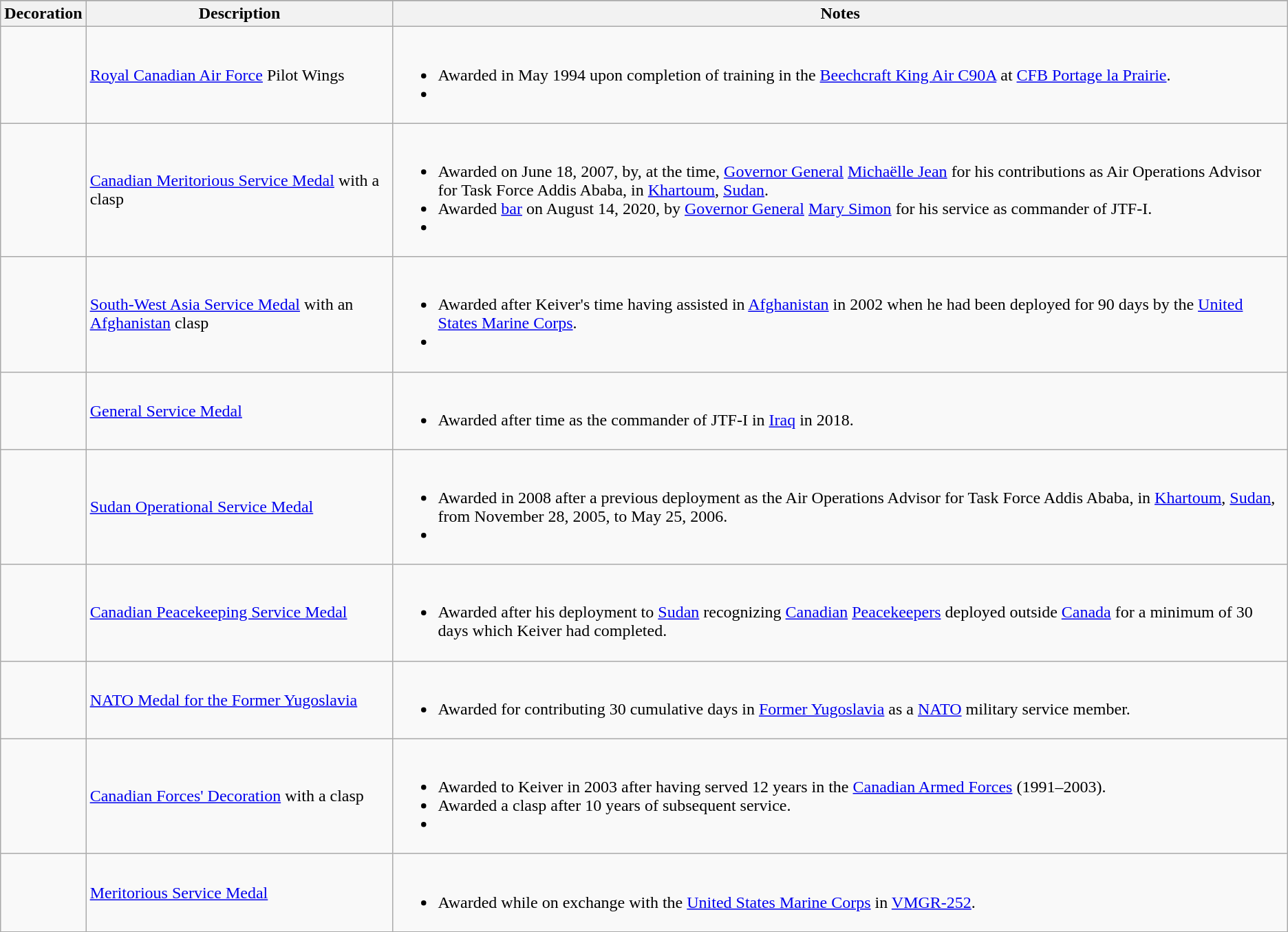<table class="wikitable">
<tr style="background:silver; text-align: center">
</tr>
<tr>
<th scope="col">Decoration</th>
<th scope="col">Description</th>
<th scope="col">Notes</th>
</tr>
<tr>
<td style="text-align:center"></td>
<td><a href='#'>Royal Canadian Air Force</a> Pilot Wings</td>
<td><br><ul><li>Awarded in May 1994 upon completion of training in the <a href='#'>Beechcraft King Air C90A</a> at <a href='#'>CFB Portage la Prairie</a>.</li><li></li></ul></td>
</tr>
<tr>
<td style="text-align:center"></td>
<td><a href='#'>Canadian Meritorious Service Medal</a> with a clasp</td>
<td><br><ul><li>Awarded on June 18, 2007, by, at the time, <a href='#'>Governor General</a> <a href='#'>Michaëlle Jean</a> for his contributions as Air Operations Advisor for Task Force Addis Ababa, in <a href='#'>Khartoum</a>, <a href='#'>Sudan</a>.</li><li>Awarded <a href='#'>bar</a> on August 14, 2020, by <a href='#'>Governor General</a> <a href='#'>Mary Simon</a> for his service as commander of JTF-I.</li><li></li></ul></td>
</tr>
<tr>
<td style="text-align:center"></td>
<td><a href='#'>South-West Asia Service Medal</a> with an <a href='#'>Afghanistan</a> clasp</td>
<td><br><ul><li>Awarded after Keiver's time having assisted in <a href='#'>Afghanistan</a> in 2002 when he had been deployed for 90 days by the <a href='#'>United States Marine Corps</a>.</li><li></li></ul></td>
</tr>
<tr>
<td style="text-align:center"></td>
<td><a href='#'>General Service Medal</a></td>
<td><br><ul><li>Awarded after time as the commander of JTF-I in <a href='#'>Iraq</a> in 2018.</li></ul></td>
</tr>
<tr>
<td style="text-align:center"></td>
<td><a href='#'>Sudan Operational Service Medal</a></td>
<td><br><ul><li>Awarded in 2008 after a previous deployment as the Air Operations Advisor for Task Force Addis Ababa, in <a href='#'>Khartoum</a>, <a href='#'>Sudan</a>, from November 28, 2005, to May 25, 2006.</li><li></li></ul></td>
</tr>
<tr>
<td style="text-align:center"></td>
<td><a href='#'>Canadian Peacekeeping Service Medal</a></td>
<td><br><ul><li>Awarded after his deployment to <a href='#'>Sudan</a> recognizing <a href='#'>Canadian</a> <a href='#'>Peacekeepers</a> deployed outside <a href='#'>Canada</a> for a minimum of 30 days which Keiver had completed.</li></ul></td>
</tr>
<tr>
<td style="text-align:center"></td>
<td><a href='#'>NATO Medal for the Former Yugoslavia</a></td>
<td><br><ul><li>Awarded for contributing 30 cumulative days in <a href='#'>Former Yugoslavia</a> as a <a href='#'>NATO</a> military service member.</li></ul></td>
</tr>
<tr>
<td style="text-align:center"></td>
<td><a href='#'>Canadian Forces' Decoration</a> with a clasp</td>
<td><br><ul><li>Awarded to Keiver in 2003 after having served 12 years in the <a href='#'>Canadian Armed Forces</a> (1991–2003).</li><li>Awarded a clasp after 10 years of subsequent service.</li><li></li></ul></td>
</tr>
<tr>
<td style="text-align:center"></td>
<td><a href='#'>Meritorious Service Medal</a></td>
<td><br><ul><li>Awarded while on exchange with the <a href='#'>United States Marine Corps</a> in <a href='#'>VMGR-252</a>.</li></ul></td>
</tr>
<tr>
</tr>
</table>
